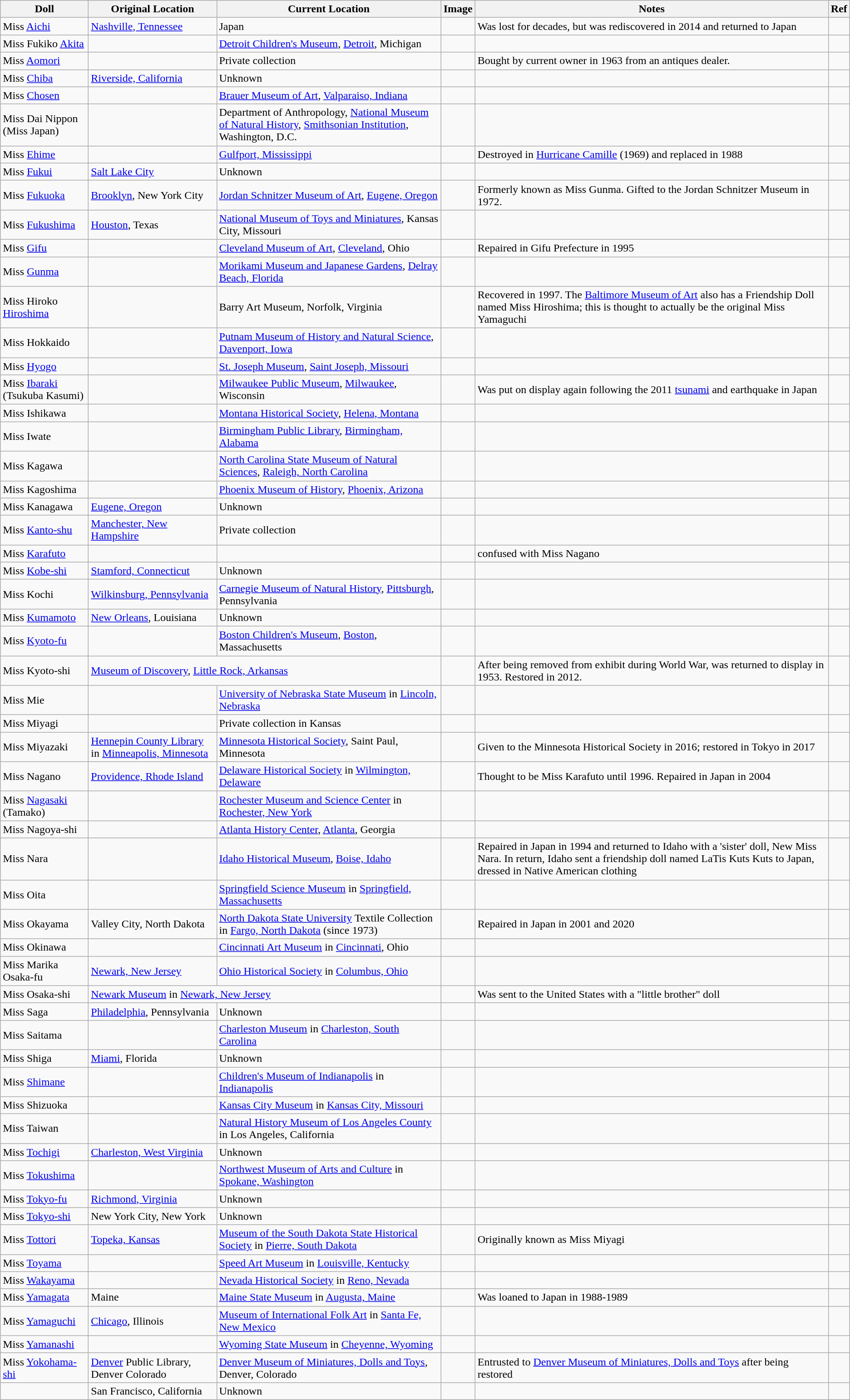<table class="wikitable">
<tr>
<th>Doll</th>
<th>Original Location</th>
<th>Current Location</th>
<th>Image</th>
<th>Notes</th>
<th>Ref</th>
</tr>
<tr>
<td>Miss <a href='#'>Aichi</a></td>
<td><a href='#'>Nashville, Tennessee</a></td>
<td>Japan</td>
<td></td>
<td>Was lost for decades, but was rediscovered in 2014 and returned to Japan</td>
<td></td>
</tr>
<tr>
<td>Miss Fukiko <a href='#'>Akita</a></td>
<td></td>
<td><a href='#'>Detroit Children's Museum</a>, <a href='#'>Detroit</a>, Michigan</td>
<td></td>
<td></td>
<td></td>
</tr>
<tr>
<td>Miss <a href='#'>Aomori</a></td>
<td></td>
<td>Private collection</td>
<td></td>
<td>Bought by current owner in 1963 from an antiques dealer.</td>
<td></td>
</tr>
<tr>
<td>Miss <a href='#'>Chiba</a></td>
<td><a href='#'>Riverside, California</a></td>
<td>Unknown</td>
<td></td>
<td></td>
<td></td>
</tr>
<tr>
<td>Miss <a href='#'>Chosen</a></td>
<td></td>
<td><a href='#'>Brauer Museum of Art</a>, <a href='#'>Valparaiso, Indiana</a></td>
<td></td>
<td></td>
<td></td>
</tr>
<tr>
<td>Miss Dai Nippon (Miss Japan)</td>
<td></td>
<td>Department of Anthropology, <a href='#'>National Museum of Natural History</a>, <a href='#'>Smithsonian Institution</a>, Washington, D.C.</td>
<td></td>
<td></td>
<td></td>
</tr>
<tr>
<td>Miss <a href='#'>Ehime</a></td>
<td></td>
<td><a href='#'>Gulfport, Mississippi</a></td>
<td></td>
<td>Destroyed in <a href='#'>Hurricane Camille</a> (1969) and replaced in 1988</td>
<td></td>
</tr>
<tr>
<td>Miss <a href='#'>Fukui</a></td>
<td><a href='#'>Salt Lake City</a></td>
<td>Unknown</td>
<td></td>
<td></td>
<td></td>
</tr>
<tr>
<td>Miss <a href='#'>Fukuoka</a></td>
<td><a href='#'>Brooklyn</a>, New York City</td>
<td><a href='#'>Jordan Schnitzer Museum of Art</a>, <a href='#'>Eugene, Oregon</a></td>
<td></td>
<td>Formerly known as Miss Gunma. Gifted to the Jordan Schnitzer Museum in 1972.</td>
<td></td>
</tr>
<tr>
<td>Miss <a href='#'>Fukushima</a></td>
<td><a href='#'>Houston</a>, Texas</td>
<td><a href='#'>National Museum of Toys and Miniatures</a>, Kansas City, Missouri</td>
<td></td>
<td></td>
<td></td>
</tr>
<tr>
<td>Miss <a href='#'>Gifu</a></td>
<td></td>
<td><a href='#'>Cleveland Museum of Art</a>, <a href='#'>Cleveland</a>, Ohio</td>
<td></td>
<td>Repaired in Gifu Prefecture in 1995</td>
<td></td>
</tr>
<tr>
<td>Miss <a href='#'>Gunma</a></td>
<td></td>
<td><a href='#'>Morikami Museum and Japanese Gardens</a>, <a href='#'>Delray Beach, Florida</a></td>
<td></td>
<td></td>
<td></td>
</tr>
<tr>
<td>Miss Hiroko <a href='#'>Hiroshima</a></td>
<td></td>
<td>Barry Art Museum, Norfolk, Virginia</td>
<td></td>
<td>Recovered in 1997. The <a href='#'>Baltimore Museum of Art</a> also has a Friendship Doll named Miss Hiroshima; this is thought to actually be the original Miss Yamaguchi</td>
<td></td>
</tr>
<tr>
<td>Miss Hokkaido</td>
<td></td>
<td><a href='#'>Putnam Museum of History and Natural Science</a>, <a href='#'>Davenport, Iowa</a></td>
<td></td>
<td></td>
<td></td>
</tr>
<tr>
<td>Miss <a href='#'>Hyogo</a></td>
<td></td>
<td><a href='#'>St. Joseph Museum</a>, <a href='#'>Saint Joseph, Missouri</a></td>
<td></td>
<td></td>
<td></td>
</tr>
<tr>
<td>Miss <a href='#'>Ibaraki</a> (Tsukuba Kasumi)</td>
<td></td>
<td><a href='#'>Milwaukee Public Museum</a>, <a href='#'>Milwaukee</a>, Wisconsin</td>
<td></td>
<td>Was put on display again following the 2011 <a href='#'>tsunami</a> and earthquake in Japan</td>
<td></td>
</tr>
<tr>
<td>Miss Ishikawa</td>
<td></td>
<td><a href='#'>Montana Historical Society</a>, <a href='#'>Helena, Montana</a></td>
<td></td>
<td></td>
<td></td>
</tr>
<tr>
<td>Miss Iwate</td>
<td></td>
<td><a href='#'>Birmingham Public Library</a>, <a href='#'>Birmingham, Alabama</a></td>
<td></td>
<td></td>
<td></td>
</tr>
<tr>
<td>Miss Kagawa</td>
<td></td>
<td><a href='#'>North Carolina State Museum of Natural Sciences</a>, <a href='#'>Raleigh, North Carolina</a></td>
<td></td>
<td></td>
<td></td>
</tr>
<tr>
<td>Miss Kagoshima</td>
<td></td>
<td><a href='#'>Phoenix Museum of History</a>, <a href='#'>Phoenix, Arizona</a></td>
<td></td>
<td></td>
<td></td>
</tr>
<tr>
<td>Miss Kanagawa</td>
<td><a href='#'>Eugene, Oregon</a></td>
<td>Unknown</td>
<td></td>
<td></td>
<td></td>
</tr>
<tr>
<td>Miss <a href='#'>Kanto-shu</a></td>
<td><a href='#'>Manchester, New Hampshire</a></td>
<td>Private collection</td>
<td></td>
<td></td>
<td></td>
</tr>
<tr>
<td>Miss <a href='#'>Karafuto</a></td>
<td></td>
<td></td>
<td></td>
<td>confused with Miss Nagano</td>
<td></td>
</tr>
<tr>
<td>Miss <a href='#'>Kobe-shi</a></td>
<td><a href='#'>Stamford, Connecticut</a></td>
<td>Unknown</td>
<td></td>
<td></td>
<td></td>
</tr>
<tr>
<td>Miss Kochi</td>
<td><a href='#'>Wilkinsburg, Pennsylvania</a></td>
<td><a href='#'>Carnegie Museum of Natural History</a>, <a href='#'>Pittsburgh</a>, Pennsylvania</td>
<td></td>
<td></td>
<td></td>
</tr>
<tr>
<td>Miss <a href='#'>Kumamoto</a></td>
<td><a href='#'>New Orleans</a>, Louisiana</td>
<td>Unknown</td>
<td></td>
<td></td>
<td></td>
</tr>
<tr>
<td>Miss <a href='#'>Kyoto-fu</a></td>
<td></td>
<td><a href='#'>Boston Children's Museum</a>, <a href='#'>Boston</a>, Massachusetts</td>
<td></td>
<td></td>
<td></td>
</tr>
<tr>
<td>Miss Kyoto-shi</td>
<td colspan="2"><a href='#'>Museum of Discovery</a>, <a href='#'>Little Rock, Arkansas</a></td>
<td></td>
<td>After being removed from exhibit during World War, was returned to display in 1953. Restored in 2012.</td>
<td></td>
</tr>
<tr>
<td>Miss Mie</td>
<td></td>
<td><a href='#'>University of Nebraska State Museum</a> in <a href='#'>Lincoln, Nebraska</a></td>
<td></td>
<td></td>
<td></td>
</tr>
<tr>
<td>Miss Miyagi</td>
<td></td>
<td>Private collection in Kansas</td>
<td></td>
<td></td>
<td></td>
</tr>
<tr>
<td>Miss Miyazaki</td>
<td><a href='#'>Hennepin County Library</a> in <a href='#'>Minneapolis, Minnesota</a></td>
<td><a href='#'>Minnesota Historical Society</a>, Saint Paul, Minnesota</td>
<td></td>
<td>Given to the Minnesota Historical Society in 2016; restored in Tokyo in 2017</td>
<td></td>
</tr>
<tr>
<td>Miss Nagano</td>
<td><a href='#'>Providence, Rhode Island</a></td>
<td><a href='#'>Delaware Historical Society</a> in <a href='#'>Wilmington, Delaware</a></td>
<td></td>
<td>Thought to be Miss Karafuto until 1996. Repaired in Japan in 2004</td>
<td></td>
</tr>
<tr>
<td>Miss <a href='#'>Nagasaki</a> (Tamako)</td>
<td></td>
<td><a href='#'>Rochester Museum and Science Center</a> in <a href='#'>Rochester, New York</a></td>
<td></td>
<td></td>
<td></td>
</tr>
<tr>
<td>Miss Nagoya-shi</td>
<td></td>
<td><a href='#'>Atlanta History Center</a>, <a href='#'>Atlanta</a>, Georgia</td>
<td></td>
<td></td>
<td></td>
</tr>
<tr>
<td>Miss Nara</td>
<td></td>
<td><a href='#'>Idaho Historical Museum</a>, <a href='#'>Boise, Idaho</a></td>
<td></td>
<td>Repaired in Japan in 1994 and returned to Idaho with a 'sister' doll, New Miss Nara. In return, Idaho sent a friendship doll named LaTis Kuts Kuts to Japan, dressed in Native American clothing</td>
<td></td>
</tr>
<tr>
<td>Miss Oita</td>
<td></td>
<td><a href='#'>Springfield Science Museum</a> in <a href='#'>Springfield, Massachusetts</a></td>
<td></td>
<td></td>
<td></td>
</tr>
<tr>
<td>Miss Okayama</td>
<td>Valley City, North Dakota</td>
<td><a href='#'>North Dakota State University</a> Textile Collection in <a href='#'>Fargo, North Dakota</a> (since 1973)</td>
<td></td>
<td>Repaired in Japan in 2001 and 2020</td>
<td></td>
</tr>
<tr>
<td>Miss Okinawa</td>
<td></td>
<td><a href='#'>Cincinnati Art Museum</a> in <a href='#'>Cincinnati</a>, Ohio</td>
<td></td>
<td></td>
<td></td>
</tr>
<tr>
<td>Miss Marika Osaka-fu</td>
<td><a href='#'>Newark, New Jersey</a></td>
<td><a href='#'>Ohio Historical Society</a> in <a href='#'>Columbus, Ohio</a></td>
<td></td>
<td></td>
<td></td>
</tr>
<tr>
<td>Miss Osaka-shi</td>
<td colspan="2"><a href='#'>Newark Museum</a> in <a href='#'>Newark, New Jersey</a></td>
<td></td>
<td>Was sent to the United States with a "little brother" doll</td>
<td></td>
</tr>
<tr>
<td>Miss Saga</td>
<td><a href='#'>Philadelphia</a>, Pennsylvania</td>
<td>Unknown</td>
<td></td>
<td></td>
<td></td>
</tr>
<tr>
<td>Miss Saitama</td>
<td></td>
<td><a href='#'>Charleston Museum</a> in <a href='#'>Charleston, South Carolina</a></td>
<td></td>
<td></td>
<td></td>
</tr>
<tr>
<td>Miss Shiga</td>
<td><a href='#'>Miami</a>, Florida</td>
<td>Unknown</td>
<td></td>
<td></td>
<td></td>
</tr>
<tr>
<td>Miss <a href='#'>Shimane</a></td>
<td></td>
<td><a href='#'>Children's Museum of Indianapolis</a> in <a href='#'>Indianapolis</a></td>
<td></td>
<td></td>
<td></td>
</tr>
<tr>
<td>Miss Shizuoka</td>
<td></td>
<td><a href='#'>Kansas City Museum</a> in <a href='#'>Kansas City, Missouri</a></td>
<td></td>
<td></td>
<td></td>
</tr>
<tr>
<td>Miss Taiwan</td>
<td></td>
<td><a href='#'>Natural History Museum of Los Angeles County</a> in Los Angeles, California</td>
<td></td>
<td></td>
<td></td>
</tr>
<tr>
<td>Miss <a href='#'>Tochigi</a></td>
<td><a href='#'>Charleston, West Virginia</a></td>
<td>Unknown</td>
<td></td>
<td></td>
<td></td>
</tr>
<tr>
<td>Miss <a href='#'>Tokushima</a></td>
<td></td>
<td><a href='#'>Northwest Museum of Arts and Culture</a> in <a href='#'>Spokane, Washington</a></td>
<td></td>
<td></td>
<td></td>
</tr>
<tr>
<td>Miss <a href='#'>Tokyo-fu</a></td>
<td><a href='#'>Richmond, Virginia</a></td>
<td>Unknown</td>
<td></td>
<td></td>
<td></td>
</tr>
<tr>
<td>Miss <a href='#'>Tokyo-shi</a></td>
<td>New York City, New York</td>
<td>Unknown</td>
<td></td>
<td></td>
<td></td>
</tr>
<tr>
<td>Miss <a href='#'>Tottori</a></td>
<td><a href='#'>Topeka, Kansas</a></td>
<td><a href='#'>Museum of the South Dakota State Historical Society</a> in <a href='#'>Pierre, South Dakota</a></td>
<td></td>
<td>Originally known as Miss Miyagi</td>
<td></td>
</tr>
<tr>
<td>Miss <a href='#'>Toyama</a></td>
<td></td>
<td><a href='#'>Speed Art Museum</a> in <a href='#'>Louisville, Kentucky</a></td>
<td></td>
<td></td>
<td></td>
</tr>
<tr>
<td>Miss <a href='#'>Wakayama</a></td>
<td></td>
<td><a href='#'>Nevada Historical Society</a> in <a href='#'>Reno, Nevada</a></td>
<td></td>
<td></td>
<td></td>
</tr>
<tr>
<td>Miss <a href='#'>Yamagata</a></td>
<td>Maine</td>
<td><a href='#'>Maine State Museum</a> in <a href='#'>Augusta, Maine</a></td>
<td></td>
<td>Was loaned to Japan in 1988-1989</td>
<td></td>
</tr>
<tr>
<td>Miss <a href='#'>Yamaguchi</a></td>
<td><a href='#'>Chicago</a>, Illinois</td>
<td><a href='#'>Museum of International Folk Art</a> in <a href='#'>Santa Fe, New Mexico</a></td>
<td></td>
<td></td>
<td></td>
</tr>
<tr>
<td>Miss <a href='#'>Yamanashi</a></td>
<td></td>
<td><a href='#'>Wyoming State Museum</a> in <a href='#'>Cheyenne, Wyoming</a></td>
<td></td>
<td></td>
<td></td>
</tr>
<tr>
<td>Miss <a href='#'>Yokohama-shi</a></td>
<td><a href='#'>Denver</a> Public Library, Denver Colorado</td>
<td><a href='#'>Denver Museum of Miniatures, Dolls and Toys</a>, Denver, Colorado</td>
<td></td>
<td>Entrusted to <a href='#'>Denver Museum of Miniatures, Dolls and Toys</a> after being restored</td>
<td></td>
</tr>
<tr>
<td></td>
<td>San Francisco, California</td>
<td>Unknown</td>
<td></td>
<td></td>
<td></td>
</tr>
</table>
